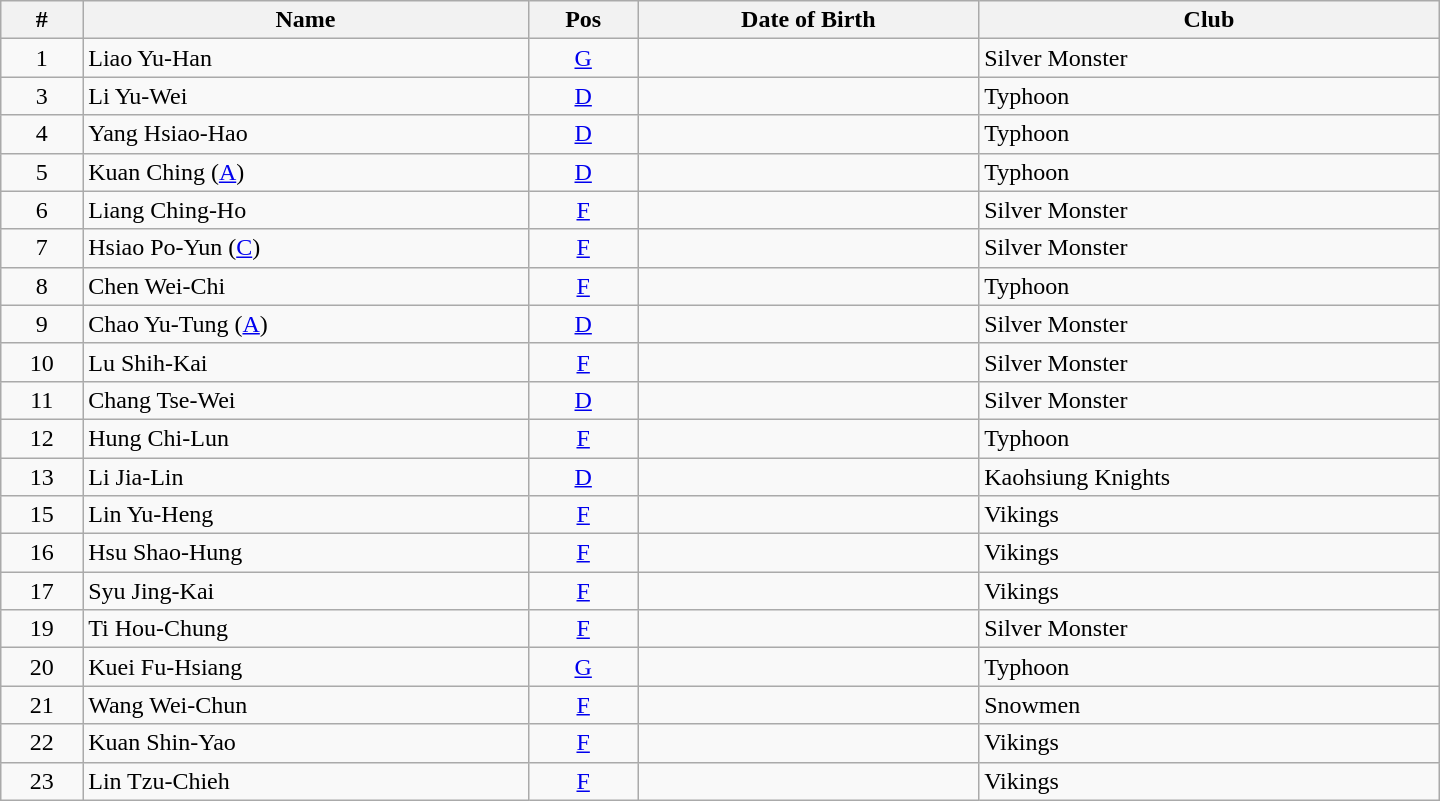<table class="wikitable sortable" style=width:60em>
<tr>
<th>#</th>
<th>Name</th>
<th>Pos</th>
<th>Date of Birth</th>
<th>Club</th>
</tr>
<tr>
<td align="center">1</td>
<td>Liao Yu-Han</td>
<td align="center"><a href='#'>G</a></td>
<td></td>
<td> Silver Monster</td>
</tr>
<tr>
<td align="center">3</td>
<td>Li Yu-Wei</td>
<td align="center"><a href='#'>D</a></td>
<td></td>
<td> Typhoon</td>
</tr>
<tr>
<td align="center">4</td>
<td>Yang Hsiao-Hao</td>
<td align="center"><a href='#'>D</a></td>
<td></td>
<td> Typhoon</td>
</tr>
<tr>
<td align="center">5</td>
<td>Kuan Ching (<a href='#'>A</a>)</td>
<td align="center"><a href='#'>D</a></td>
<td></td>
<td> Typhoon</td>
</tr>
<tr>
<td align="center">6</td>
<td>Liang Ching-Ho</td>
<td align="center"><a href='#'>F</a></td>
<td></td>
<td> Silver Monster</td>
</tr>
<tr>
<td align="center">7</td>
<td>Hsiao Po-Yun (<a href='#'>C</a>)</td>
<td align="center"><a href='#'>F</a></td>
<td></td>
<td> Silver Monster</td>
</tr>
<tr>
<td align="center">8</td>
<td>Chen Wei-Chi</td>
<td align="center"><a href='#'>F</a></td>
<td></td>
<td> Typhoon</td>
</tr>
<tr>
<td align="center">9</td>
<td>Chao Yu-Tung (<a href='#'>A</a>)</td>
<td align="center"><a href='#'>D</a></td>
<td></td>
<td> Silver Monster</td>
</tr>
<tr>
<td align="center">10</td>
<td>Lu Shih-Kai</td>
<td align="center"><a href='#'>F</a></td>
<td></td>
<td> Silver Monster</td>
</tr>
<tr>
<td align="center">11</td>
<td>Chang Tse-Wei</td>
<td align="center"><a href='#'>D</a></td>
<td></td>
<td> Silver Monster</td>
</tr>
<tr>
<td align="center">12</td>
<td>Hung Chi-Lun</td>
<td align="center"><a href='#'>F</a></td>
<td></td>
<td> Typhoon</td>
</tr>
<tr>
<td align="center">13</td>
<td>Li Jia-Lin</td>
<td align="center"><a href='#'>D</a></td>
<td></td>
<td> Kaohsiung Knights</td>
</tr>
<tr>
<td align="center">15</td>
<td>Lin Yu-Heng</td>
<td align="center"><a href='#'>F</a></td>
<td></td>
<td> Vikings</td>
</tr>
<tr>
<td align="center">16</td>
<td>Hsu Shao-Hung</td>
<td align="center"><a href='#'>F</a></td>
<td></td>
<td> Vikings</td>
</tr>
<tr>
<td align="center">17</td>
<td>Syu Jing-Kai</td>
<td align="center"><a href='#'>F</a></td>
<td></td>
<td> Vikings</td>
</tr>
<tr>
<td align="center">19</td>
<td>Ti Hou-Chung</td>
<td align="center"><a href='#'>F</a></td>
<td></td>
<td> Silver Monster</td>
</tr>
<tr>
<td align="center">20</td>
<td>Kuei Fu-Hsiang</td>
<td align="center"><a href='#'>G</a></td>
<td></td>
<td> Typhoon</td>
</tr>
<tr>
<td align="center">21</td>
<td>Wang Wei-Chun</td>
<td align="center"><a href='#'>F</a></td>
<td></td>
<td> Snowmen</td>
</tr>
<tr>
<td align="center">22</td>
<td>Kuan Shin-Yao</td>
<td align="center"><a href='#'>F</a></td>
<td></td>
<td> Vikings</td>
</tr>
<tr>
<td align="center">23</td>
<td>Lin Tzu-Chieh</td>
<td align="center"><a href='#'>F</a></td>
<td></td>
<td> Vikings</td>
</tr>
</table>
